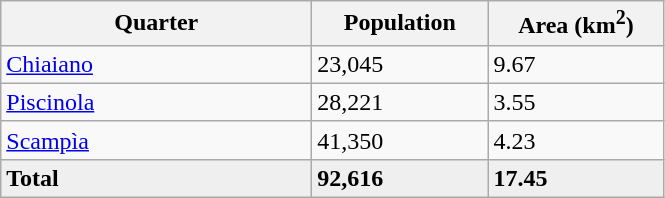<table class="wikitable sortable">
<tr>
<th width="200px">Quarter</th>
<th width="110px">Population</th>
<th width="110px">Area (km<sup>2</sup>)</th>
</tr>
<tr>
<td><a href='#'>Chiaiano</a></td>
<td><div>23,045</div></td>
<td><div>9.67</div></td>
</tr>
<tr>
<td><a href='#'>Piscinola</a></td>
<td><div>28,221</div></td>
<td><div>3.55</div></td>
</tr>
<tr>
<td><a href='#'>Scampìa</a></td>
<td><div>41,350</div></td>
<td><div>4.23</div></td>
</tr>
<tr bgcolor="#EFEFEF">
<td><strong>Total</strong></td>
<td><div><strong>92,616</strong></div></td>
<td><div><strong>17.45</strong></div></td>
</tr>
</table>
